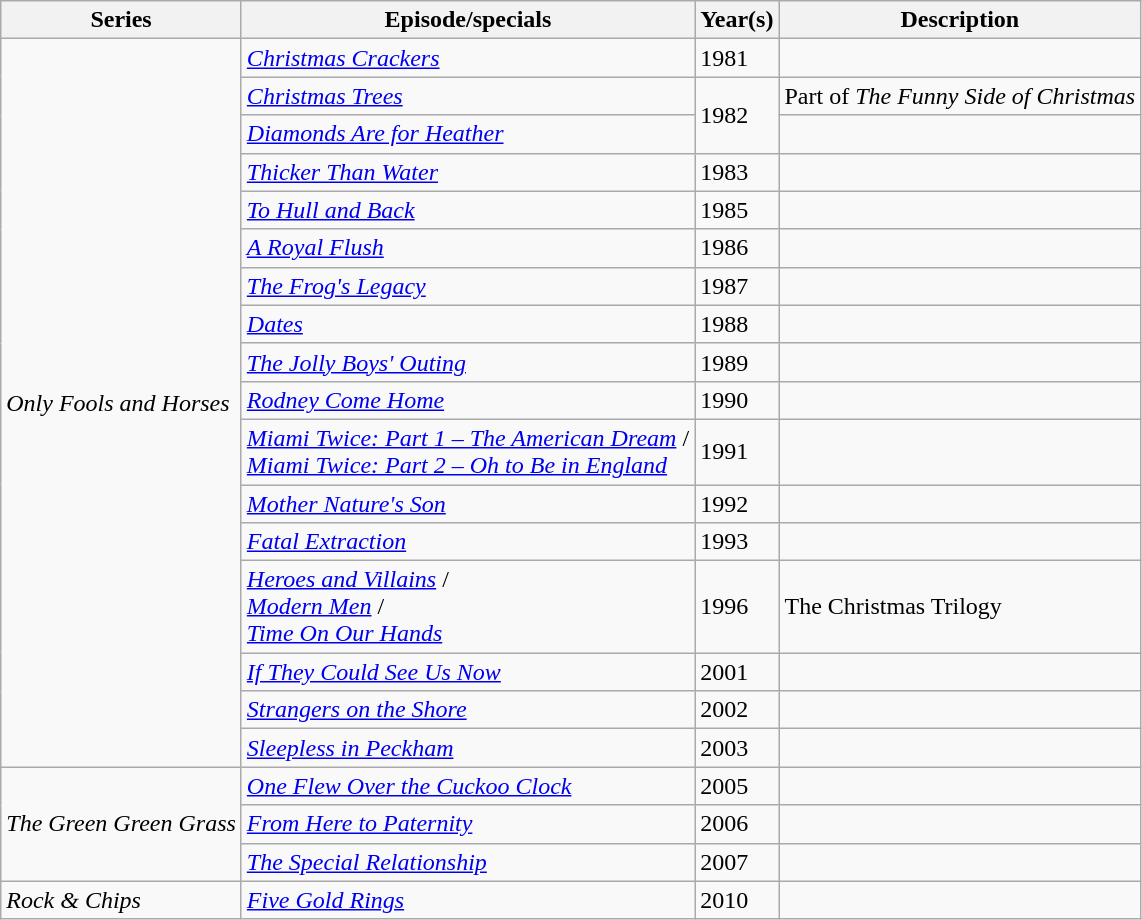<table class="wikitable sortable">
<tr>
<th>Series</th>
<th>Episode/specials</th>
<th>Year(s)</th>
<th>Description</th>
</tr>
<tr>
<td rowspan=17><em>Only Fools and Horses</em></td>
<td><em><a href='#'>Christmas Crackers</a></em></td>
<td>1981</td>
<td></td>
</tr>
<tr>
<td><em><a href='#'>Christmas Trees</a></em></td>
<td rowspan=2>1982</td>
<td>Part of <em>The Funny Side of Christmas</em></td>
</tr>
<tr>
<td><em><a href='#'>Diamonds Are for Heather</a></em></td>
<td></td>
</tr>
<tr>
<td><em><a href='#'>Thicker Than Water</a></em></td>
<td>1983</td>
<td></td>
</tr>
<tr>
<td><em><a href='#'>To Hull and Back</a></em></td>
<td>1985</td>
<td></td>
</tr>
<tr>
<td><em><a href='#'>A Royal Flush</a></em></td>
<td>1986</td>
<td></td>
</tr>
<tr>
<td><em><a href='#'>The Frog's Legacy</a></em></td>
<td>1987</td>
<td></td>
</tr>
<tr>
<td><em><a href='#'>Dates</a></em></td>
<td>1988</td>
<td></td>
</tr>
<tr>
<td><em><a href='#'>The Jolly Boys' Outing</a></em></td>
<td>1989</td>
<td></td>
</tr>
<tr>
<td><em><a href='#'>Rodney Come Home</a></em></td>
<td>1990</td>
<td></td>
</tr>
<tr>
<td><em><a href='#'>Miami Twice: Part 1 – The American Dream</a></em> / <br><em><a href='#'>Miami Twice: Part 2 – Oh to Be in England</a></em></td>
<td>1991</td>
<td></td>
</tr>
<tr>
<td><em><a href='#'>Mother Nature's Son</a></em></td>
<td>1992</td>
<td></td>
</tr>
<tr>
<td><em><a href='#'>Fatal Extraction</a></em></td>
<td>1993</td>
<td></td>
</tr>
<tr>
<td><em><a href='#'>Heroes and Villains</a></em> / <br><em><a href='#'>Modern Men</a></em> / <br><em><a href='#'>Time On Our Hands</a></em></td>
<td>1996</td>
<td>The Christmas Trilogy</td>
</tr>
<tr>
<td><em><a href='#'>If They Could See Us Now</a></em></td>
<td>2001</td>
<td></td>
</tr>
<tr>
<td><em><a href='#'>Strangers on the Shore</a></em></td>
<td>2002</td>
<td></td>
</tr>
<tr>
<td><em><a href='#'>Sleepless in Peckham</a></em></td>
<td>2003</td>
<td></td>
</tr>
<tr>
<td rowspan=3><em>The Green Green Grass</em></td>
<td><em><a href='#'>One Flew Over the Cuckoo Clock</a></em></td>
<td>2005</td>
<td></td>
</tr>
<tr>
<td><em><a href='#'>From Here to Paternity</a></em></td>
<td>2006</td>
<td></td>
</tr>
<tr>
<td><em><a href='#'>The Special Relationship</a></em></td>
<td>2007</td>
<td></td>
</tr>
<tr>
<td><em>Rock & Chips</em></td>
<td><em><a href='#'>Five Gold Rings</a></em></td>
<td>2010</td>
<td></td>
</tr>
</table>
